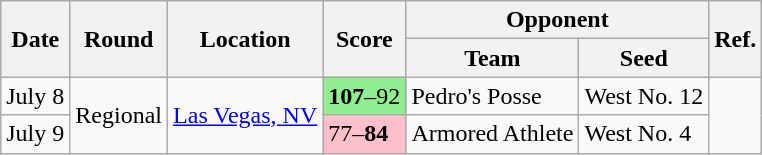<table class="wikitable">
<tr>
<th rowspan=2>Date</th>
<th rowspan=2>Round</th>
<th rowspan=2>Location</th>
<th rowspan=2>Score</th>
<th colspan=2>Opponent</th>
<th rowspan=2>Ref.</th>
</tr>
<tr>
<th>Team</th>
<th>Seed</th>
</tr>
<tr>
<td>July 8</td>
<td rowspan=2>Regional</td>
<td rowspan=2><a href='#'>Las Vegas, NV</a></td>
<td bgcolor=lightgreen><strong>107</strong>–92</td>
<td>Pedro's Posse</td>
<td>West No. 12</td>
<td rowspan=2></td>
</tr>
<tr>
<td>July 9</td>
<td bgcolor=pink>77–<strong>84</strong></td>
<td>Armored Athlete</td>
<td>West No. 4</td>
</tr>
</table>
